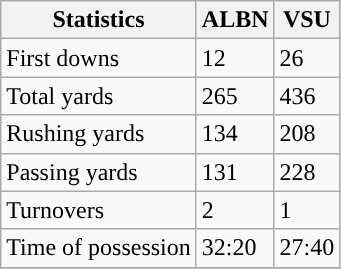<table class="wikitable" style="float: left;">
<tr>
<th>Statistics</th>
<th>ALBN</th>
<th>VSU</th>
</tr>
<tr>
<td>First downs</td>
<td>12</td>
<td>26</td>
</tr>
<tr>
<td>Total yards</td>
<td>265</td>
<td>436</td>
</tr>
<tr>
<td>Rushing yards</td>
<td>134</td>
<td>208</td>
</tr>
<tr>
<td>Passing yards</td>
<td>131</td>
<td>228</td>
</tr>
<tr>
<td>Turnovers</td>
<td>2</td>
<td>1</td>
</tr>
<tr>
<td>Time of possession</td>
<td>32:20</td>
<td>27:40</td>
</tr>
<tr>
</tr>
</table>
